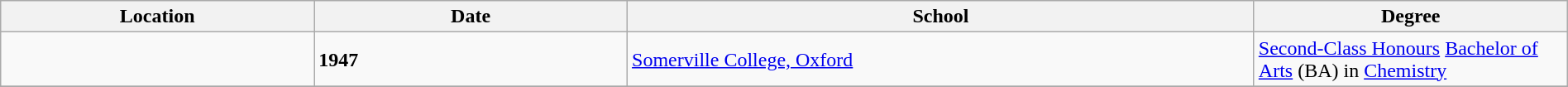<table class="wikitable" style="width:100%;">
<tr>
<th style="width:20%;">Location</th>
<th style="width:20%;">Date</th>
<th style="width:40%;">School</th>
<th style="width:20%;">Degree</th>
</tr>
<tr>
<td></td>
<td><strong>1947</strong></td>
<td><a href='#'>Somerville College, Oxford</a></td>
<td><a href='#'>Second-Class Honours</a> <a href='#'>Bachelor of Arts</a> (BA) in <a href='#'>Chemistry</a></td>
</tr>
<tr>
</tr>
</table>
